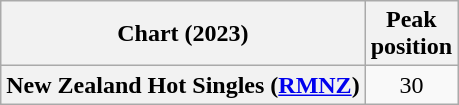<table class="wikitable plainrowheaders" style="text-align:center">
<tr>
<th scope="col">Chart (2023)</th>
<th scope="col">Peak<br>position</th>
</tr>
<tr>
<th scope="row">New Zealand Hot Singles (<a href='#'>RMNZ</a>)</th>
<td>30</td>
</tr>
</table>
